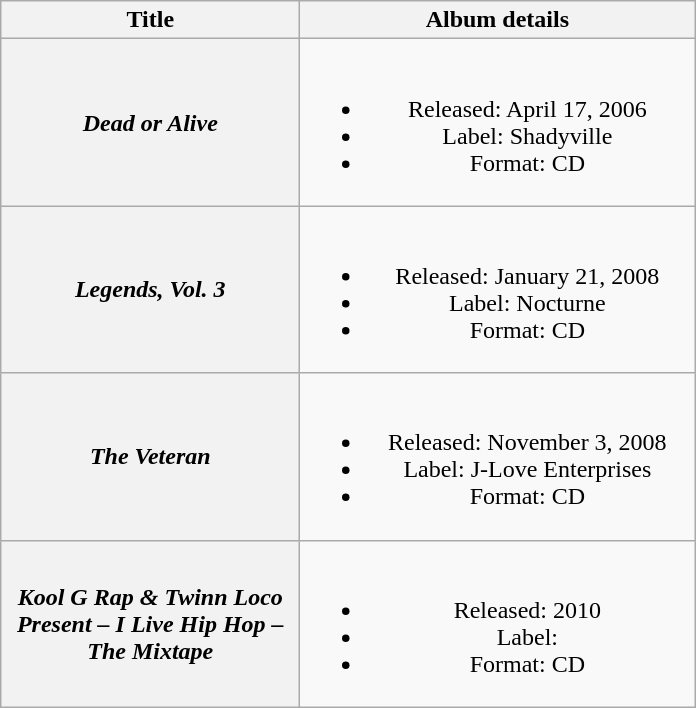<table class="wikitable plainrowheaders" style="text-align:center;">
<tr>
<th scope="col" style="width:12em;">Title</th>
<th scope="col" style="width:16em;">Album details</th>
</tr>
<tr>
<th scope="row"><em>Dead or Alive</em></th>
<td><br><ul><li>Released: April 17, 2006</li><li>Label: Shadyville</li><li>Format: CD</li></ul></td>
</tr>
<tr>
<th scope="row"><em>Legends, Vol. 3</em></th>
<td><br><ul><li>Released: January 21, 2008</li><li>Label: Nocturne</li><li>Format: CD</li></ul></td>
</tr>
<tr>
<th scope="row"><em>The Veteran</em></th>
<td><br><ul><li>Released: November 3, 2008</li><li>Label: J-Love Enterprises</li><li>Format: CD</li></ul></td>
</tr>
<tr>
<th scope="row"><em>Kool G Rap & Twinn Loco Present – I Live Hip Hop – The Mixtape</em></th>
<td><br><ul><li>Released: 2010</li><li>Label:</li><li>Format: CD</li></ul></td>
</tr>
</table>
